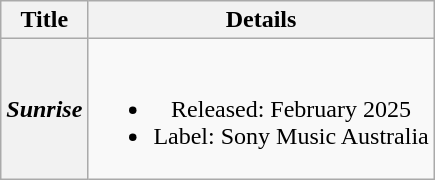<table class="wikitable plainrowheaders" style="text-align:center;" border="1">
<tr>
<th>Title</th>
<th>Details</th>
</tr>
<tr>
<th scope="row"><em>Sunrise</em></th>
<td><br><ul><li>Released: February 2025</li><li>Label: Sony Music Australia</li></ul></td>
</tr>
</table>
